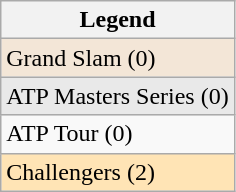<table class=wikitable>
<tr>
<th>Legend</th>
</tr>
<tr bgcolor=f3e6d7>
<td>Grand Slam (0)</td>
</tr>
<tr bgcolor=e9e9e9>
<td>ATP Masters Series (0)</td>
</tr>
<tr bgcolor=>
<td>ATP Tour (0)</td>
</tr>
<tr bgcolor=moccasin>
<td>Challengers (2)</td>
</tr>
</table>
